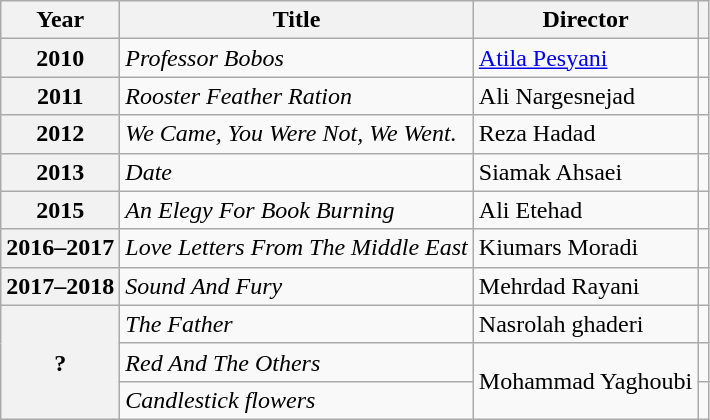<table class="wikitable sortable plainrowheaders">
<tr>
<th scope="col">Year</th>
<th scope="col">Title</th>
<th scope="col">Director</th>
<th scope="col" class="unsortable"></th>
</tr>
<tr>
<th scope="row">2010</th>
<td><em>Professor Bobos</em></td>
<td><a href='#'>Atila Pesyani</a></td>
<td></td>
</tr>
<tr>
<th scope="row">2011</th>
<td><em>Rooster Feather Ration</em></td>
<td>Ali Nargesnejad</td>
<td></td>
</tr>
<tr>
<th scope="row">2012</th>
<td><em>We Came, You Were Not, We Went.</em></td>
<td>Reza Hadad</td>
<td></td>
</tr>
<tr>
<th scope="row">2013</th>
<td><em>Date</em></td>
<td>Siamak Ahsaei</td>
<td></td>
</tr>
<tr>
<th scope="row">2015</th>
<td><em>An Elegy For Book Burning</em></td>
<td>Ali Etehad</td>
<td></td>
</tr>
<tr>
<th scope="row">2016–2017</th>
<td><em>Love Letters From The Middle East</em></td>
<td>Kiumars Moradi</td>
<td></td>
</tr>
<tr>
<th scope="row">2017–2018</th>
<td><em>Sound And Fury</em></td>
<td>Mehrdad Rayani</td>
<td></td>
</tr>
<tr>
<th scope="row"  rowspan="3">?</th>
<td><em>The Father</em></td>
<td>Nasrolah ghaderi</td>
<td></td>
</tr>
<tr>
<td><em>Red And The Others</em></td>
<td rowspan="2">Mohammad Yaghoubi</td>
<td></td>
</tr>
<tr>
<td><em>Candlestick flowers</em></td>
<td></td>
</tr>
</table>
